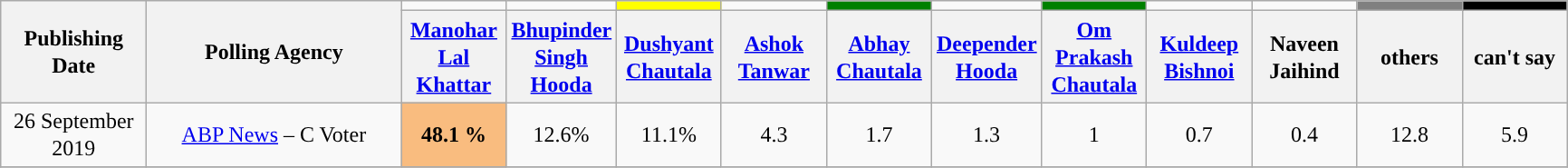<table class="wikitable sortable" style="text-align:center;font-size:100%;line-height:20px;">
<tr>
<th class="wikitable" rowspan="2" style="width:100px;">Publishing Date</th>
<th rowspan="2" class="wikitable" style="width:180px;">Polling Agency</th>
<td></td>
<td></td>
<td style="background:yellow;"></td>
<td></td>
<td style="background:green;"></td>
<td></td>
<td style="background:green;"></td>
<td></td>
<td style="background:"></td>
<td style="background:grey;"></td>
<td style="background:black;"></td>
</tr>
<tr>
<th class="wikitable" style="width:70px;"><a href='#'>Manohar Lal Khattar</a></th>
<th class="wikitable" style="width:70px;"><a href='#'>Bhupinder Singh Hooda</a></th>
<th class="wikitable" style="width:70px;"><a href='#'>Dushyant Chautala</a></th>
<th class="wikitable" style="width:70px;"><a href='#'>Ashok Tanwar</a></th>
<th class="wikitable" style="width:70px;"><a href='#'>Abhay Chautala</a></th>
<th class="wikitable" style="width:70px;"><a href='#'>Deepender Hooda</a></th>
<th class="wikitable" style="width:70px;"><a href='#'>Om Prakash Chautala</a></th>
<th class="wikitable" style="width:70px;"><a href='#'>Kuldeep Bishnoi</a></th>
<th class="wikitable" style="width:70px;">Naveen Jaihind</th>
<th class="wikitable" style="width:70px;">others</th>
<th class="wikitable" style="width:70px;">can't say</th>
</tr>
<tr>
<td>26 September 2019</td>
<td><a href='#'>ABP News</a> – C Voter</td>
<td style="background:#F9BC7F"><strong>48.1 %</strong></td>
<td>12.6%</td>
<td>11.1%</td>
<td>4.3</td>
<td>1.7</td>
<td>1.3</td>
<td>1</td>
<td>0.7</td>
<td>0.4</td>
<td>12.8</td>
<td>5.9</td>
</tr>
<tr>
</tr>
</table>
